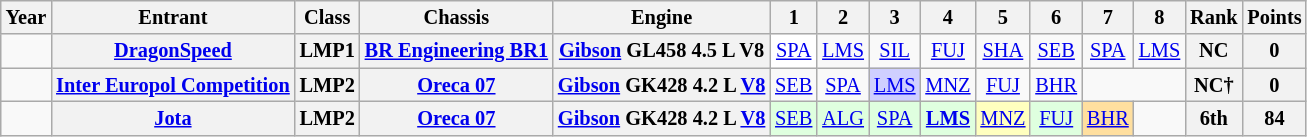<table class="wikitable" style="text-align:center; font-size:85%">
<tr>
<th>Year</th>
<th>Entrant</th>
<th>Class</th>
<th>Chassis</th>
<th>Engine</th>
<th>1</th>
<th>2</th>
<th>3</th>
<th>4</th>
<th>5</th>
<th>6</th>
<th>7</th>
<th>8</th>
<th>Rank</th>
<th>Points</th>
</tr>
<tr>
<td></td>
<th nowrap><a href='#'>DragonSpeed</a></th>
<th>LMP1</th>
<th nowrap><a href='#'>BR Engineering BR1</a></th>
<th nowrap><a href='#'>Gibson</a> GL458 4.5 L V8</th>
<td style="background:#FFFFFF;"><a href='#'>SPA</a><br></td>
<td><a href='#'>LMS</a></td>
<td><a href='#'>SIL</a></td>
<td><a href='#'>FUJ</a></td>
<td><a href='#'>SHA</a></td>
<td><a href='#'>SEB</a></td>
<td><a href='#'>SPA</a></td>
<td><a href='#'>LMS</a></td>
<th>NC</th>
<th>0</th>
</tr>
<tr>
<td></td>
<th nowrap><a href='#'>Inter Europol Competition</a></th>
<th>LMP2</th>
<th><a href='#'>Oreca 07</a></th>
<th nowrap><a href='#'>Gibson</a> GK428 4.2 L <a href='#'>V8</a></th>
<td><a href='#'>SEB</a></td>
<td><a href='#'>SPA</a></td>
<td style="background:#CFCFFF;"><a href='#'>LMS</a><br></td>
<td><a href='#'>MNZ</a></td>
<td><a href='#'>FUJ</a></td>
<td><a href='#'>BHR</a></td>
<td colspan=2></td>
<th>NC†</th>
<th>0</th>
</tr>
<tr>
<td></td>
<th><a href='#'>Jota</a></th>
<th>LMP2</th>
<th><a href='#'>Oreca 07</a></th>
<th nowrap><a href='#'>Gibson</a> GK428 4.2 L <a href='#'>V8</a></th>
<td style="background:#DFFFDF;"><a href='#'>SEB</a><br> </td>
<td style="background:#DFFFDF;"><a href='#'>ALG</a><br> </td>
<td style="background:#DFFFDF;"><a href='#'>SPA</a><br></td>
<td style="background:#DFFFDF;"><strong><a href='#'>LMS</a></strong><br></td>
<td style="background:#FFFFBF;"><a href='#'>MNZ</a><br></td>
<td style="background:#DFFFDF;"><a href='#'>FUJ</a><br></td>
<td style="background:#FFDF9F;"><a href='#'>BHR</a><br></td>
<td></td>
<th>6th</th>
<th>84</th>
</tr>
</table>
